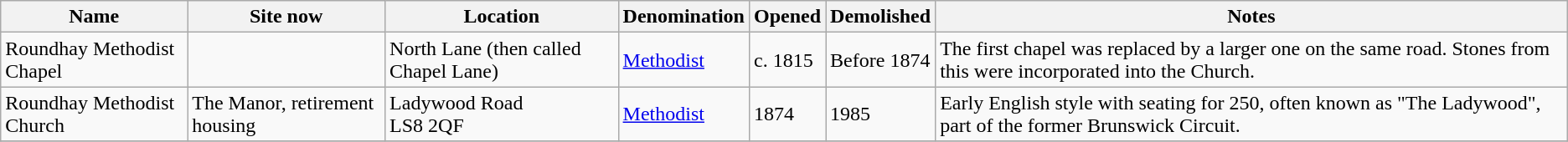<table class="wikitable sortable">
<tr>
<th>Name</th>
<th class="unsortable">Site now</th>
<th>Location</th>
<th>Denomination</th>
<th>Opened</th>
<th>Demolished</th>
<th class="unsortable">Notes</th>
</tr>
<tr>
<td>Roundhay Methodist Chapel</td>
<td></td>
<td>North Lane (then called Chapel Lane)</td>
<td><a href='#'>Methodist</a></td>
<td>c. 1815</td>
<td>Before 1874</td>
<td>The first chapel was replaced by a larger one on the same road. Stones from this were incorporated into the Church.</td>
</tr>
<tr>
<td>Roundhay Methodist Church</td>
<td>The Manor, retirement housing</td>
<td>Ladywood Road<br>LS8 2QF</td>
<td><a href='#'>Methodist</a></td>
<td>1874</td>
<td>1985</td>
<td>Early English style with seating for 250, often known as "The Ladywood", part of the former Brunswick Circuit.</td>
</tr>
<tr>
</tr>
</table>
